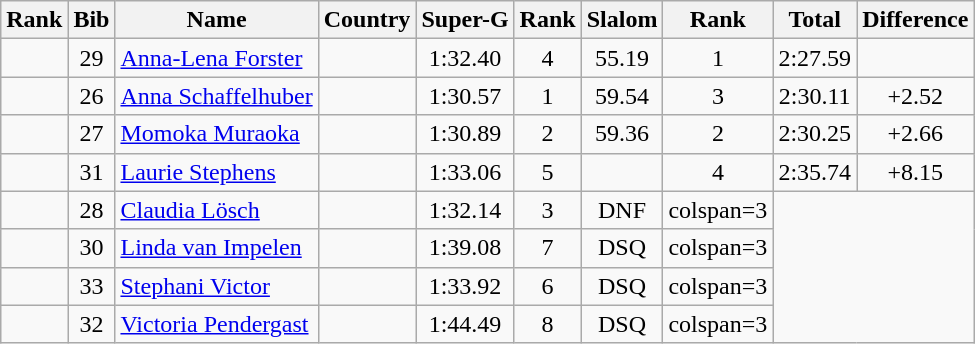<table class="wikitable sortable" style="text-align:center">
<tr>
<th>Rank</th>
<th>Bib</th>
<th>Name</th>
<th>Country</th>
<th>Super-G</th>
<th>Rank</th>
<th>Slalom</th>
<th>Rank</th>
<th>Total</th>
<th>Difference</th>
</tr>
<tr>
<td></td>
<td>29</td>
<td align="left"><a href='#'>Anna-Lena Forster</a></td>
<td align="left"></td>
<td>1:32.40</td>
<td>4</td>
<td>55.19</td>
<td>1</td>
<td>2:27.59</td>
<td></td>
</tr>
<tr>
<td></td>
<td>26</td>
<td align="left"><a href='#'>Anna Schaffelhuber</a></td>
<td align="left"></td>
<td>1:30.57</td>
<td>1</td>
<td>59.54</td>
<td>3</td>
<td>2:30.11</td>
<td>+2.52</td>
</tr>
<tr>
<td></td>
<td>27</td>
<td align="left"><a href='#'>Momoka Muraoka</a></td>
<td align="left"></td>
<td>1:30.89</td>
<td>2</td>
<td>59.36</td>
<td>2</td>
<td>2:30.25</td>
<td>+2.66</td>
</tr>
<tr>
<td></td>
<td>31</td>
<td align="left"><a href='#'>Laurie Stephens</a></td>
<td align="left"></td>
<td>1:33.06</td>
<td>5</td>
<td></td>
<td>4</td>
<td>2:35.74</td>
<td>+8.15</td>
</tr>
<tr>
<td></td>
<td>28</td>
<td align="left"><a href='#'>Claudia Lösch</a></td>
<td align="left"></td>
<td>1:32.14</td>
<td>3</td>
<td>DNF</td>
<td>colspan=3 </td>
</tr>
<tr>
<td></td>
<td>30</td>
<td align="left"><a href='#'>Linda van Impelen</a></td>
<td align="left"></td>
<td>1:39.08</td>
<td>7</td>
<td>DSQ</td>
<td>colspan=3 </td>
</tr>
<tr>
<td></td>
<td>33</td>
<td align="left"><a href='#'>Stephani Victor</a></td>
<td align="left"></td>
<td>1:33.92</td>
<td>6</td>
<td>DSQ</td>
<td>colspan=3 </td>
</tr>
<tr>
<td></td>
<td>32</td>
<td align="left"><a href='#'>Victoria Pendergast</a></td>
<td align="left"></td>
<td>1:44.49</td>
<td>8</td>
<td>DSQ</td>
<td>colspan=3 </td>
</tr>
</table>
